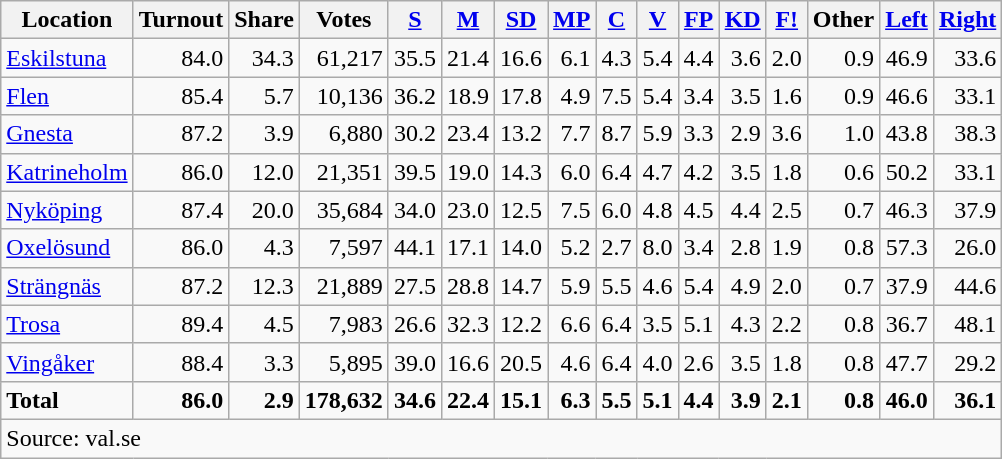<table class="wikitable sortable" style=text-align:right>
<tr>
<th>Location</th>
<th>Turnout</th>
<th>Share</th>
<th>Votes</th>
<th><a href='#'>S</a></th>
<th><a href='#'>M</a></th>
<th><a href='#'>SD</a></th>
<th><a href='#'>MP</a></th>
<th><a href='#'>C</a></th>
<th><a href='#'>V</a></th>
<th><a href='#'>FP</a></th>
<th><a href='#'>KD</a></th>
<th><a href='#'>F!</a></th>
<th>Other</th>
<th><a href='#'>Left</a></th>
<th><a href='#'>Right</a></th>
</tr>
<tr>
<td align=left><a href='#'>Eskilstuna</a></td>
<td>84.0</td>
<td>34.3</td>
<td>61,217</td>
<td>35.5</td>
<td>21.4</td>
<td>16.6</td>
<td>6.1</td>
<td>4.3</td>
<td>5.4</td>
<td>4.4</td>
<td>3.6</td>
<td>2.0</td>
<td>0.9</td>
<td>46.9</td>
<td>33.6</td>
</tr>
<tr>
<td align=left><a href='#'>Flen</a></td>
<td>85.4</td>
<td>5.7</td>
<td>10,136</td>
<td>36.2</td>
<td>18.9</td>
<td>17.8</td>
<td>4.9</td>
<td>7.5</td>
<td>5.4</td>
<td>3.4</td>
<td>3.5</td>
<td>1.6</td>
<td>0.9</td>
<td>46.6</td>
<td>33.1</td>
</tr>
<tr>
<td align=left><a href='#'>Gnesta</a></td>
<td>87.2</td>
<td>3.9</td>
<td>6,880</td>
<td>30.2</td>
<td>23.4</td>
<td>13.2</td>
<td>7.7</td>
<td>8.7</td>
<td>5.9</td>
<td>3.3</td>
<td>2.9</td>
<td>3.6</td>
<td>1.0</td>
<td>43.8</td>
<td>38.3</td>
</tr>
<tr>
<td align=left><a href='#'>Katrineholm</a></td>
<td>86.0</td>
<td>12.0</td>
<td>21,351</td>
<td>39.5</td>
<td>19.0</td>
<td>14.3</td>
<td>6.0</td>
<td>6.4</td>
<td>4.7</td>
<td>4.2</td>
<td>3.5</td>
<td>1.8</td>
<td>0.6</td>
<td>50.2</td>
<td>33.1</td>
</tr>
<tr>
<td align=left><a href='#'>Nyköping</a></td>
<td>87.4</td>
<td>20.0</td>
<td>35,684</td>
<td>34.0</td>
<td>23.0</td>
<td>12.5</td>
<td>7.5</td>
<td>6.0</td>
<td>4.8</td>
<td>4.5</td>
<td>4.4</td>
<td>2.5</td>
<td>0.7</td>
<td>46.3</td>
<td>37.9</td>
</tr>
<tr>
<td align=left><a href='#'>Oxelösund</a></td>
<td>86.0</td>
<td>4.3</td>
<td>7,597</td>
<td>44.1</td>
<td>17.1</td>
<td>14.0</td>
<td>5.2</td>
<td>2.7</td>
<td>8.0</td>
<td>3.4</td>
<td>2.8</td>
<td>1.9</td>
<td>0.8</td>
<td>57.3</td>
<td>26.0</td>
</tr>
<tr>
<td align=left><a href='#'>Strängnäs</a></td>
<td>87.2</td>
<td>12.3</td>
<td>21,889</td>
<td>27.5</td>
<td>28.8</td>
<td>14.7</td>
<td>5.9</td>
<td>5.5</td>
<td>4.6</td>
<td>5.4</td>
<td>4.9</td>
<td>2.0</td>
<td>0.7</td>
<td>37.9</td>
<td>44.6</td>
</tr>
<tr>
<td align=left><a href='#'>Trosa</a></td>
<td>89.4</td>
<td>4.5</td>
<td>7,983</td>
<td>26.6</td>
<td>32.3</td>
<td>12.2</td>
<td>6.6</td>
<td>6.4</td>
<td>3.5</td>
<td>5.1</td>
<td>4.3</td>
<td>2.2</td>
<td>0.8</td>
<td>36.7</td>
<td>48.1</td>
</tr>
<tr>
<td align=left><a href='#'>Vingåker</a></td>
<td>88.4</td>
<td>3.3</td>
<td>5,895</td>
<td>39.0</td>
<td>16.6</td>
<td>20.5</td>
<td>4.6</td>
<td>6.4</td>
<td>4.0</td>
<td>2.6</td>
<td>3.5</td>
<td>1.8</td>
<td>0.8</td>
<td>47.7</td>
<td>29.2</td>
</tr>
<tr>
<td align=left><strong>Total</strong></td>
<td><strong>86.0</strong></td>
<td><strong>2.9</strong></td>
<td><strong>178,632</strong></td>
<td><strong>34.6</strong></td>
<td><strong>22.4</strong></td>
<td><strong>15.1</strong></td>
<td><strong>6.3</strong></td>
<td><strong>5.5</strong></td>
<td><strong>5.1</strong></td>
<td><strong>4.4</strong></td>
<td><strong>3.9</strong></td>
<td><strong>2.1</strong></td>
<td><strong>0.8</strong></td>
<td><strong>46.0</strong></td>
<td><strong>36.1</strong></td>
</tr>
<tr>
<td align=left colspan=16>Source: val.se </td>
</tr>
</table>
